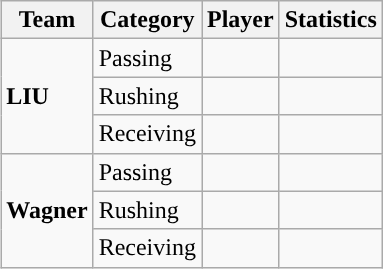<table class="wikitable" style="float: right;">
<tr>
<th>Team</th>
<th>Category</th>
<th>Player</th>
<th>Statistics</th>
</tr>
<tr>
<td rowspan=3><strong>LIU</strong></td>
<td>Passing</td>
<td></td>
<td></td>
</tr>
<tr>
<td>Rushing</td>
<td></td>
<td></td>
</tr>
<tr>
<td>Receiving</td>
<td></td>
<td></td>
</tr>
<tr>
<td rowspan=3><strong>Wagner</strong></td>
<td>Passing</td>
<td></td>
<td></td>
</tr>
<tr>
<td>Rushing</td>
<td></td>
<td></td>
</tr>
<tr>
<td>Receiving</td>
<td></td>
<td></td>
</tr>
</table>
